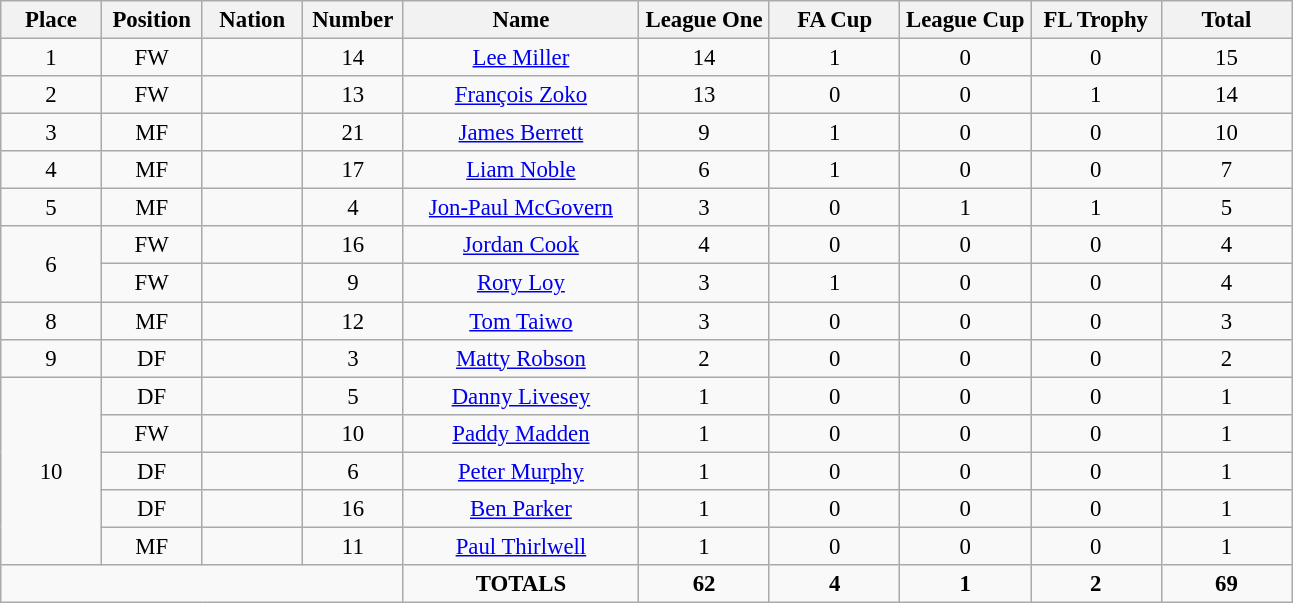<table class="wikitable" style="font-size: 95%; text-align: center;">
<tr>
<th width=60>Place</th>
<th width=60>Position</th>
<th width=60>Nation</th>
<th width=60>Number</th>
<th width=150>Name</th>
<th width=80>League One</th>
<th width=80>FA Cup</th>
<th width=80>League Cup</th>
<th width=80>FL Trophy</th>
<th width=80><strong>Total</strong></th>
</tr>
<tr>
<td>1</td>
<td>FW</td>
<td></td>
<td>14</td>
<td><a href='#'>Lee Miller</a></td>
<td>14</td>
<td>1</td>
<td>0</td>
<td>0</td>
<td>15</td>
</tr>
<tr>
<td>2</td>
<td>FW</td>
<td></td>
<td>13</td>
<td><a href='#'>François Zoko</a></td>
<td>13</td>
<td>0</td>
<td>0</td>
<td>1</td>
<td>14</td>
</tr>
<tr>
<td>3</td>
<td>MF</td>
<td></td>
<td>21</td>
<td><a href='#'>James Berrett</a></td>
<td>9</td>
<td>1</td>
<td>0</td>
<td>0</td>
<td>10</td>
</tr>
<tr>
<td>4</td>
<td>MF</td>
<td></td>
<td>17</td>
<td><a href='#'>Liam Noble</a></td>
<td>6</td>
<td>1</td>
<td>0</td>
<td>0</td>
<td>7</td>
</tr>
<tr>
<td>5</td>
<td>MF</td>
<td></td>
<td>4</td>
<td><a href='#'>Jon-Paul McGovern</a></td>
<td>3</td>
<td>0</td>
<td>1</td>
<td>1</td>
<td>5</td>
</tr>
<tr>
<td rowspan="2">6</td>
<td>FW</td>
<td></td>
<td>16</td>
<td><a href='#'>Jordan Cook</a></td>
<td>4</td>
<td>0</td>
<td>0</td>
<td>0</td>
<td>4</td>
</tr>
<tr>
<td>FW</td>
<td></td>
<td>9</td>
<td><a href='#'>Rory Loy</a></td>
<td>3</td>
<td>1</td>
<td>0</td>
<td>0</td>
<td>4</td>
</tr>
<tr>
<td>8</td>
<td>MF</td>
<td></td>
<td>12</td>
<td><a href='#'>Tom Taiwo</a></td>
<td>3</td>
<td>0</td>
<td>0</td>
<td>0</td>
<td>3</td>
</tr>
<tr>
<td>9</td>
<td>DF</td>
<td></td>
<td>3</td>
<td><a href='#'>Matty Robson</a></td>
<td>2</td>
<td>0</td>
<td>0</td>
<td>0</td>
<td>2</td>
</tr>
<tr>
<td rowspan="5">10</td>
<td>DF</td>
<td></td>
<td>5</td>
<td><a href='#'>Danny Livesey</a></td>
<td>1</td>
<td>0</td>
<td>0</td>
<td>0</td>
<td>1</td>
</tr>
<tr>
<td>FW</td>
<td></td>
<td>10</td>
<td><a href='#'>Paddy Madden</a></td>
<td>1</td>
<td>0</td>
<td>0</td>
<td>0</td>
<td>1</td>
</tr>
<tr>
<td>DF</td>
<td></td>
<td>6</td>
<td><a href='#'>Peter Murphy</a></td>
<td>1</td>
<td>0</td>
<td>0</td>
<td>0</td>
<td>1</td>
</tr>
<tr>
<td>DF</td>
<td></td>
<td>16</td>
<td><a href='#'>Ben Parker</a></td>
<td>1</td>
<td>0</td>
<td>0</td>
<td>0</td>
<td>1</td>
</tr>
<tr>
<td>MF</td>
<td></td>
<td>11</td>
<td><a href='#'>Paul Thirlwell</a></td>
<td>1</td>
<td>0</td>
<td>0</td>
<td>0</td>
<td>1</td>
</tr>
<tr>
<td colspan="4"></td>
<td><strong>TOTALS</strong></td>
<td><strong>62</strong></td>
<td><strong>4</strong></td>
<td><strong>1</strong></td>
<td><strong>2</strong></td>
<td><strong>69</strong></td>
</tr>
</table>
